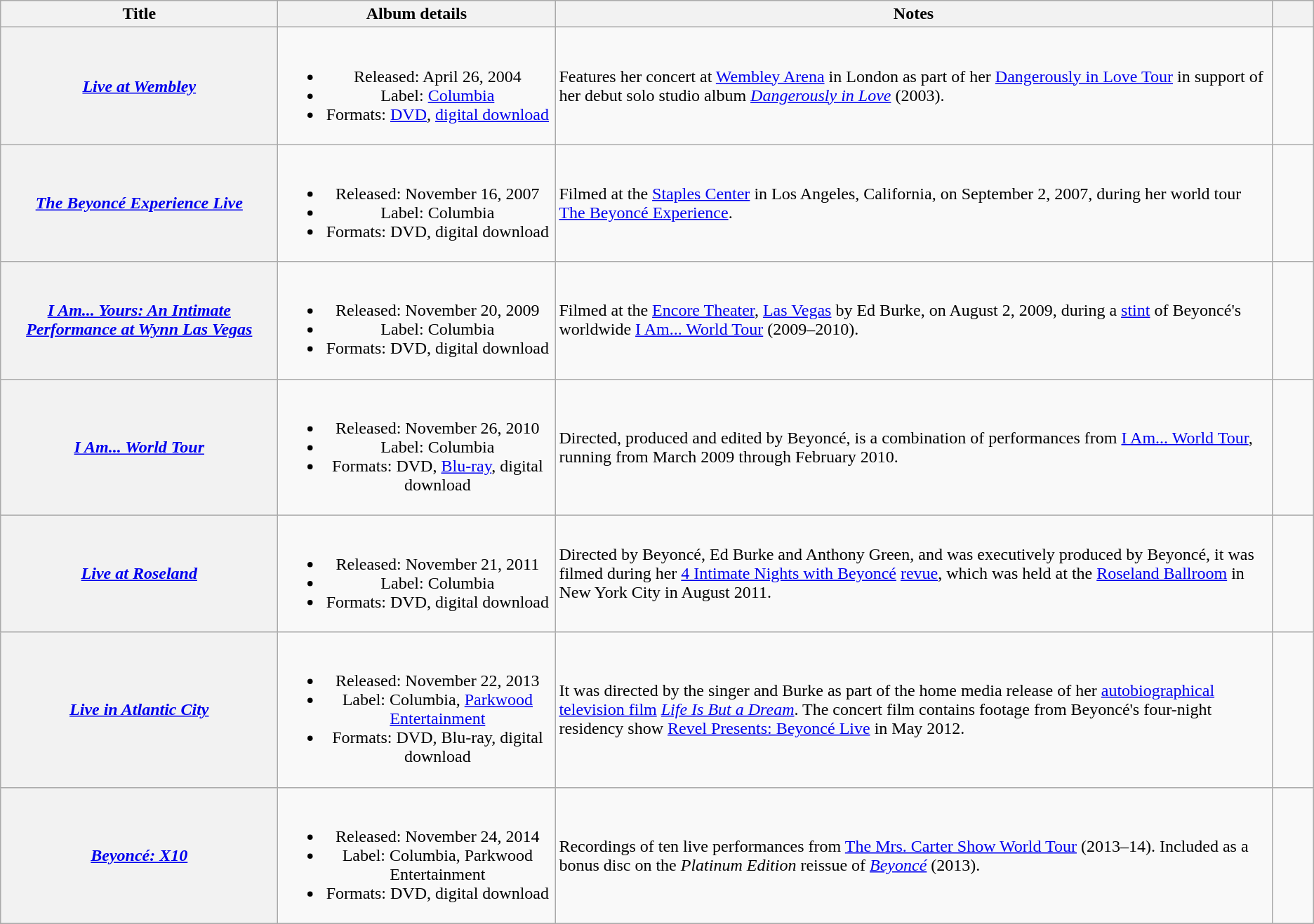<table class="wikitable plainrowheaders" style="text-align:center;" border="1">
<tr>
<th scope="col" style="width:16em;">Title</th>
<th scope="col" style="width:16em;">Album details</th>
<th scope="col">Notes</th>
<th scope="col" style="width:2em;" class="unsortable"></th>
</tr>
<tr>
<th scope="row"><em><a href='#'>Live at Wembley</a></em></th>
<td><br><ul><li>Released: April 26, 2004</li><li>Label: <a href='#'>Columbia</a></li><li>Formats: <a href='#'>DVD</a>, <a href='#'>digital download</a></li></ul></td>
<td style="text-align:left;">Features her concert at <a href='#'>Wembley Arena</a> in London as part of her <a href='#'>Dangerously in Love Tour</a> in support of her debut solo studio album <em><a href='#'>Dangerously in Love</a></em> (2003).</td>
<td></td>
</tr>
<tr>
<th scope="row"><em><a href='#'>The Beyoncé Experience Live</a></em></th>
<td><br><ul><li>Released: November 16, 2007</li><li>Label: Columbia</li><li>Formats: DVD, digital download</li></ul></td>
<td style="text-align:left;">Filmed at the <a href='#'>Staples Center</a> in Los Angeles, California, on September 2, 2007, during her world tour <a href='#'>The Beyoncé Experience</a>.</td>
<td></td>
</tr>
<tr>
<th scope="row"><em><a href='#'>I Am... Yours: An Intimate Performance at Wynn Las Vegas</a></em></th>
<td><br><ul><li>Released: November 20, 2009</li><li>Label: Columbia</li><li>Formats: DVD, digital download</li></ul></td>
<td style="text-align:left;">Filmed at the <a href='#'>Encore Theater</a>, <a href='#'>Las Vegas</a> by Ed Burke, on August 2, 2009, during a <a href='#'>stint</a> of Beyoncé's worldwide <a href='#'>I Am... World Tour</a> (2009–2010).</td>
<td></td>
</tr>
<tr>
<th scope="row"><em><a href='#'>I Am... World Tour</a></em></th>
<td><br><ul><li>Released: November 26, 2010</li><li>Label: Columbia</li><li>Formats: DVD, <a href='#'>Blu-ray</a>, digital download</li></ul></td>
<td style="text-align:left;">Directed, produced and edited by Beyoncé, is a combination of performances from <a href='#'>I Am... World Tour</a>, running from March 2009 through February 2010.</td>
<td></td>
</tr>
<tr>
<th scope="row"><em><a href='#'>Live at Roseland</a></em></th>
<td><br><ul><li>Released: November 21, 2011</li><li>Label: Columbia</li><li>Formats: DVD, digital download</li></ul></td>
<td style="text-align:left;">Directed by Beyoncé, Ed Burke and Anthony Green, and was executively produced by Beyoncé, it was filmed during her <a href='#'>4 Intimate Nights with Beyoncé</a> <a href='#'>revue</a>, which was held at the <a href='#'>Roseland Ballroom</a> in New York City in August 2011.</td>
<td></td>
</tr>
<tr>
<th scope="row"><em><a href='#'>Live in Atlantic City</a></em></th>
<td><br><ul><li>Released: November 22, 2013</li><li>Label: Columbia, <a href='#'>Parkwood Entertainment</a></li><li>Formats: DVD, Blu-ray, digital download</li></ul></td>
<td style="text-align:left;">It was directed by the singer and Burke as part of the home media release of her <a href='#'>autobiographical</a> <a href='#'>television film</a> <em><a href='#'>Life Is But a Dream</a></em>. The concert film contains footage from Beyoncé's four-night residency show <a href='#'>Revel Presents: Beyoncé Live</a> in May 2012.</td>
<td></td>
</tr>
<tr>
<th scope="row"><em><a href='#'>Beyoncé: X10</a></em></th>
<td><br><ul><li>Released: November 24, 2014</li><li>Label: Columbia, Parkwood Entertainment</li><li>Formats: DVD, digital download</li></ul></td>
<td style="text-align:left;">Recordings of ten live performances from <a href='#'>The Mrs. Carter Show World Tour</a> (2013–14). Included as a bonus disc on the <em>Platinum Edition</em> reissue of <em><a href='#'>Beyoncé</a></em> (2013).</td>
<td></td>
</tr>
</table>
